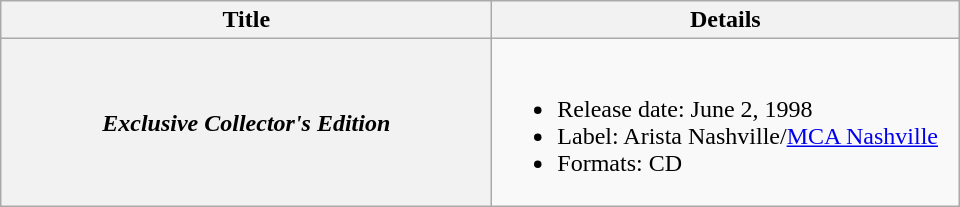<table class="wikitable plainrowheaders" style="text-align:center;">
<tr>
<th style="width:20em;">Title</th>
<th style="width:19em;">Details</th>
</tr>
<tr>
<th scope="row"><em>Exclusive Collector's Edition</em><br></th>
<td style="text-align:left;"><br><ul><li>Release date: June 2, 1998</li><li>Label: Arista Nashville/<a href='#'>MCA Nashville</a></li><li>Formats: CD</li></ul></td>
</tr>
</table>
